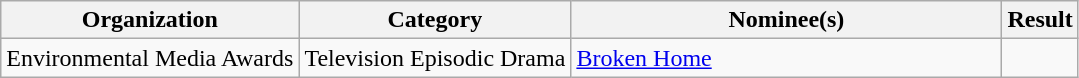<table class="wikitable">
<tr>
<th>Organization</th>
<th>Category</th>
<th style="width:40%;">Nominee(s)</th>
<th>Result</th>
</tr>
<tr>
<td>Environmental Media Awards</td>
<td>Television Episodic Drama</td>
<td><a href='#'>Broken Home</a></td>
<td></td>
</tr>
</table>
